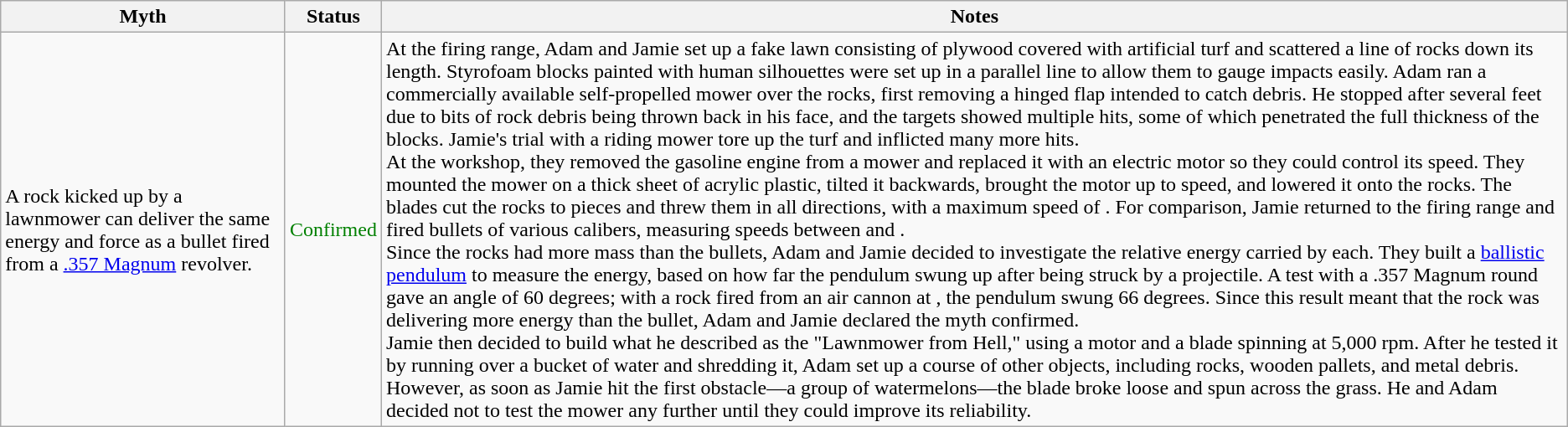<table class="wikitable plainrowheaders">
<tr>
<th scope"col">Myth</th>
<th scope"col">Status</th>
<th scope"col">Notes</th>
</tr>
<tr>
<td scope"row">A rock kicked up by a lawnmower can deliver the same energy and force as a bullet fired from a <a href='#'>.357 Magnum</a> revolver.</td>
<td style="color:green">Confirmed</td>
<td>At the firing range, Adam and Jamie set up a fake lawn consisting of plywood covered with artificial turf and scattered a line of rocks down its length. Styrofoam blocks painted with human silhouettes were set up in a parallel line to allow them to gauge impacts easily. Adam ran a commercially available self-propelled mower over the rocks, first removing a hinged flap intended to catch debris. He stopped after several feet due to bits of rock debris being thrown back in his face, and the targets showed multiple hits, some of which penetrated the full thickness of the blocks. Jamie's trial with a riding mower tore up the turf and inflicted many more hits.<br>At the workshop, they removed the gasoline engine from a mower and replaced it with an electric motor so they could control its speed. They mounted the mower on a thick sheet of acrylic plastic, tilted it backwards, brought the motor up to speed, and lowered it onto the rocks. The blades cut the rocks to pieces and threw them in all directions, with a maximum speed of . For comparison, Jamie returned to the firing range and fired bullets of various calibers, measuring speeds between  and .<br>Since the rocks had more mass than the bullets, Adam and Jamie decided to investigate the relative energy carried by each. They built a <a href='#'>ballistic pendulum</a> to measure the energy, based on how far the pendulum swung up after being struck by a projectile. A test with a .357 Magnum round gave an angle of 60 degrees; with a rock fired from an air cannon at , the pendulum swung 66 degrees. Since this result meant that the rock was delivering more energy than the bullet, Adam and Jamie declared the myth confirmed.<br>Jamie then decided to build what he described as the "Lawnmower from Hell," using a  motor and a  blade spinning at 5,000 rpm. After he tested it by running over a bucket of water and shredding it, Adam set up a course of other objects, including rocks, wooden pallets, and metal debris. However, as soon as Jamie hit the first obstacle—a group of watermelons—the blade broke loose and spun across the grass. He and Adam decided not to test the mower any further until they could improve its reliability.</td>
</tr>
</table>
